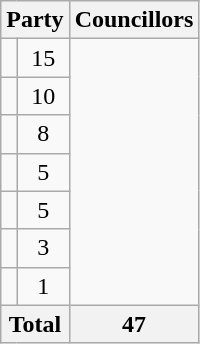<table class="wikitable">
<tr>
<th colspan=2>Party</th>
<th>Councillors</th>
</tr>
<tr>
<td></td>
<td align=center>15</td>
</tr>
<tr>
<td></td>
<td align=center>10</td>
</tr>
<tr>
<td></td>
<td align=center>8</td>
</tr>
<tr>
<td></td>
<td align=center>5</td>
</tr>
<tr>
<td></td>
<td align=center>5</td>
</tr>
<tr>
<td></td>
<td align=center>3</td>
</tr>
<tr>
<td></td>
<td align=center>1</td>
</tr>
<tr>
<th colspan=2>Total</th>
<th align=center>47</th>
</tr>
</table>
